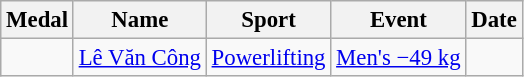<table class="wikitable sortable" style="font-size: 95%;">
<tr>
<th>Medal</th>
<th>Name</th>
<th>Sport</th>
<th>Event</th>
<th>Date</th>
</tr>
<tr>
<td></td>
<td><a href='#'>Lê Văn Công</a></td>
<td><a href='#'>Powerlifting</a></td>
<td><a href='#'>Men's −49 kg</a></td>
<td></td>
</tr>
</table>
